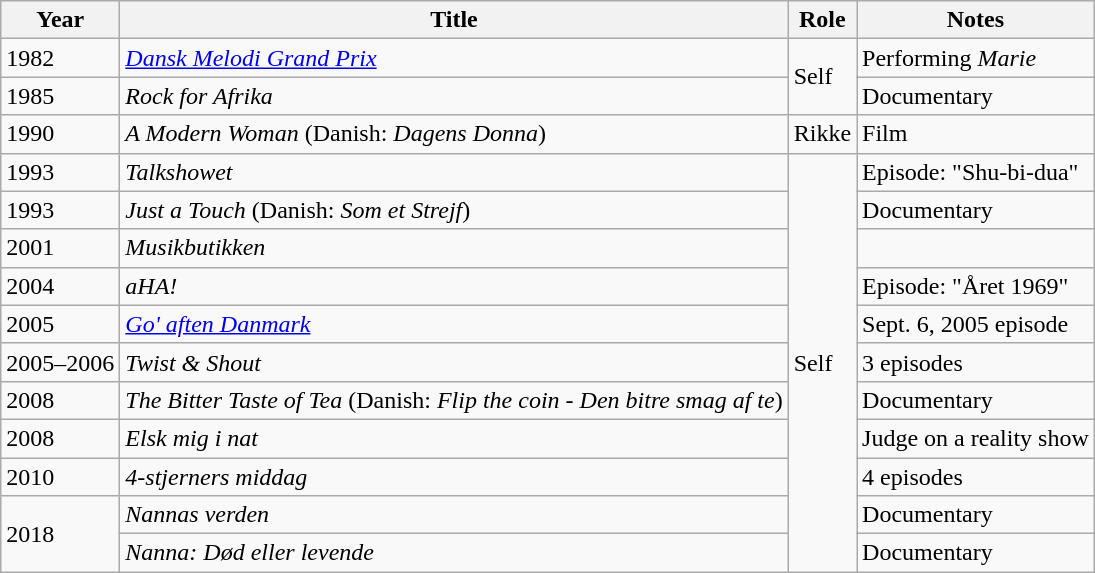<table class="wikitable">
<tr>
<th>Year</th>
<th>Title</th>
<th>Role</th>
<th>Notes</th>
</tr>
<tr>
<td>1982</td>
<td><em><a href='#'>Dansk Melodi Grand Prix</a></em></td>
<td rowspan="2">Self</td>
<td>Performing <em>Marie</em></td>
</tr>
<tr>
<td>1985</td>
<td><em>Rock for Afrika</em></td>
<td>Documentary</td>
</tr>
<tr>
<td>1990</td>
<td><em>A Modern Woman</em> (Danish: <em>Dagens Donna</em>)</td>
<td>Rikke</td>
<td>Film</td>
</tr>
<tr>
<td>1993</td>
<td><em>Talkshowet</em></td>
<td rowspan="11">Self</td>
<td>Episode: "Shu-bi-dua"</td>
</tr>
<tr>
<td>1993</td>
<td><em>Just a Touch</em> (Danish: <em>Som et Strejf</em>)</td>
<td>Documentary</td>
</tr>
<tr>
<td>2001</td>
<td><em>Musikbutikken</em></td>
<td></td>
</tr>
<tr>
<td>2004</td>
<td><em>aHA!</em></td>
<td>Episode: "Året 1969"</td>
</tr>
<tr>
<td>2005</td>
<td><em><a href='#'>Go' aften Danmark</a></em></td>
<td>Sept. 6, 2005 episode</td>
</tr>
<tr>
<td>2005–2006</td>
<td><em>Twist & Shout</em></td>
<td>3 episodes</td>
</tr>
<tr>
<td>2008</td>
<td><em>The Bitter Taste of Tea</em> (Danish: <em>Flip the coin - Den bitre smag af te</em>)</td>
<td>Documentary</td>
</tr>
<tr>
<td>2008</td>
<td><em>Elsk mig i nat</em></td>
<td>Judge on a reality show</td>
</tr>
<tr>
<td>2010</td>
<td><em>4-stjerners middag</em></td>
<td>4 episodes</td>
</tr>
<tr>
<td rowspan="2">2018</td>
<td><em>Nannas verden</em></td>
<td>Documentary</td>
</tr>
<tr>
<td><em>Nanna: Død eller levende</em></td>
<td>Documentary</td>
</tr>
</table>
